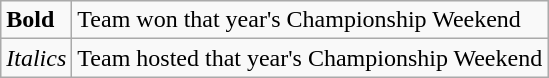<table class="wikitable">
<tr>
<td><strong>Bold</strong></td>
<td>Team won that year's Championship Weekend</td>
</tr>
<tr>
<td><em>Italics</em></td>
<td>Team hosted that year's Championship Weekend</td>
</tr>
</table>
